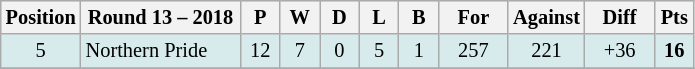<table class="wikitable" style="text-align:center; font-size:85%;">
<tr style="background: #d7ebed;">
<th width="40" abbr="Position">Position</th>
<th width="100">Round 13 – 2018</th>
<th width="20" abbr="Played">P</th>
<th width="20" abbr="Won">W</th>
<th width="20" abbr="Drawn">D</th>
<th width="20" abbr="Lost">L</th>
<th width="20" abbr="Bye">B</th>
<th width="40" abbr="Points for">For</th>
<th width="40" abbr="Points against">Against</th>
<th width="40" abbr="Points difference">Diff</th>
<th width=20 abbr="Points">Pts</th>
</tr>
<tr style="background: #d7ebed;">
<td>5</td>
<td style="text-align:left;"> Northern Pride</td>
<td>12</td>
<td>7</td>
<td>0</td>
<td>5</td>
<td>1</td>
<td>257</td>
<td>221</td>
<td>+36</td>
<td><strong>16</strong></td>
</tr>
<tr>
</tr>
</table>
